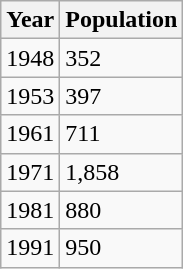<table class="wikitable">
<tr>
<th>Year</th>
<th>Population</th>
</tr>
<tr>
<td>1948</td>
<td>352</td>
</tr>
<tr>
<td>1953</td>
<td>397</td>
</tr>
<tr>
<td>1961</td>
<td>711</td>
</tr>
<tr>
<td>1971</td>
<td>1,858</td>
</tr>
<tr>
<td>1981</td>
<td>880</td>
</tr>
<tr>
<td>1991</td>
<td>950</td>
</tr>
</table>
